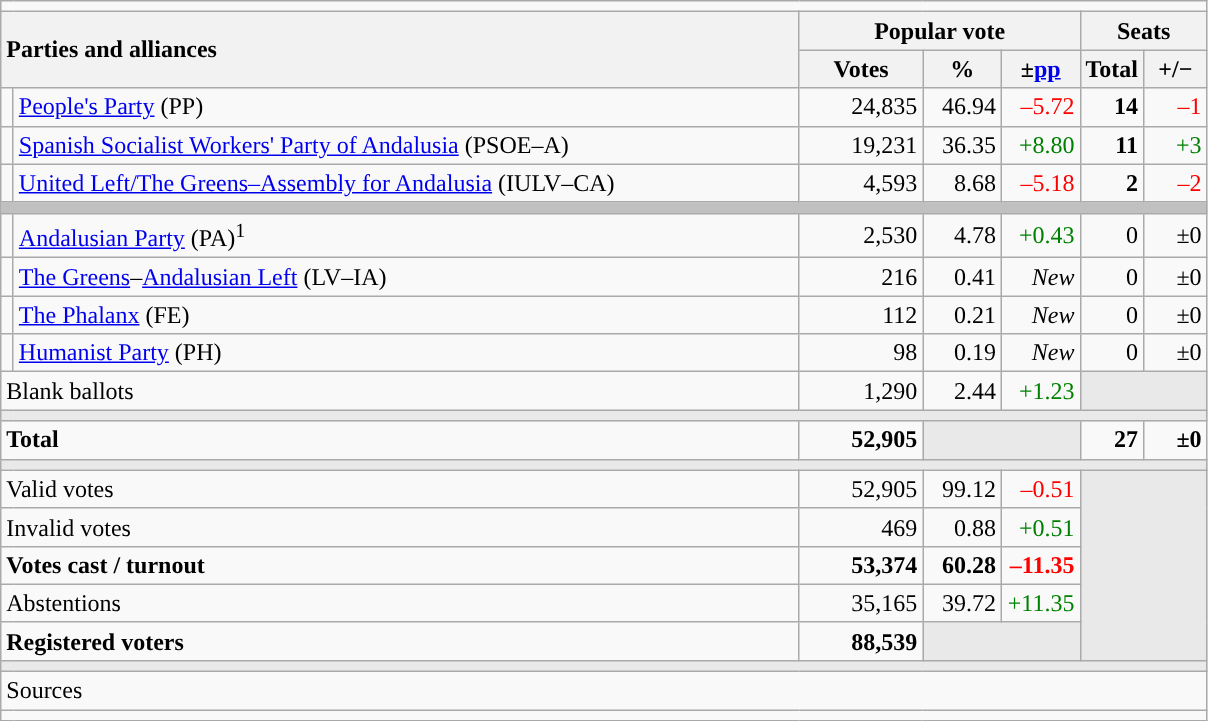<table class="wikitable" style="text-align:right;">
<tr>
<td colspan="7"></td>
</tr>
<tr>
<th style="text-align:left;" rowspan="2" colspan="2" width="525">Parties and alliances</th>
<th colspan="3">Popular vote</th>
<th colspan="2">Seats</th>
</tr>
<tr>
<th width="75">Votes</th>
<th width="45">%</th>
<th width="45">±<a href='#'>pp</a></th>
<th width="35">Total</th>
<th width="35">+/−</th>
</tr>
<tr>
<td width="1" style="color:inherit;background:"></td>
<td align="left"><a href='#'>People's Party</a> (PP)</td>
<td>24,835</td>
<td>46.94</td>
<td style="color:red;">–5.72</td>
<td><strong>14</strong></td>
<td style="color:red;">–1</td>
</tr>
<tr>
<td style="color:inherit;background:"></td>
<td align="left"><a href='#'>Spanish Socialist Workers' Party of Andalusia</a> (PSOE–A)</td>
<td>19,231</td>
<td>36.35</td>
<td style="color:green;">+8.80</td>
<td><strong>11</strong></td>
<td style="color:green;">+3</td>
</tr>
<tr>
<td style="color:inherit;background:"></td>
<td align="left"><a href='#'>United Left/The Greens–Assembly for Andalusia</a> (IULV–CA)</td>
<td>4,593</td>
<td>8.68</td>
<td style="color:red;">–5.18</td>
<td><strong>2</strong></td>
<td style="color:red;">–2</td>
</tr>
<tr>
<td colspan="7" bgcolor="#C0C0C0"></td>
</tr>
<tr>
<td style="color:inherit;background:"></td>
<td align="left"><a href='#'>Andalusian Party</a> (PA)<sup>1</sup></td>
<td>2,530</td>
<td>4.78</td>
<td style="color:green;">+0.43</td>
<td>0</td>
<td>±0</td>
</tr>
<tr>
<td style="color:inherit;background:"></td>
<td align="left"><a href='#'>The Greens</a>–<a href='#'>Andalusian Left</a> (LV–IA)</td>
<td>216</td>
<td>0.41</td>
<td><em>New</em></td>
<td>0</td>
<td>±0</td>
</tr>
<tr>
<td style="color:inherit;background:"></td>
<td align="left"><a href='#'>The Phalanx</a> (FE)</td>
<td>112</td>
<td>0.21</td>
<td><em>New</em></td>
<td>0</td>
<td>±0</td>
</tr>
<tr>
<td style="color:inherit;background:"></td>
<td align="left"><a href='#'>Humanist Party</a> (PH)</td>
<td>98</td>
<td>0.19</td>
<td><em>New</em></td>
<td>0</td>
<td>±0</td>
</tr>
<tr>
<td align="left" colspan="2">Blank ballots</td>
<td>1,290</td>
<td>2.44</td>
<td style="color:green;">+1.23</td>
<td bgcolor="#E9E9E9" colspan="2"></td>
</tr>
<tr>
<td colspan="7" bgcolor="#E9E9E9"></td>
</tr>
<tr style="font-weight:bold;">
<td align="left" colspan="2">Total</td>
<td>52,905</td>
<td bgcolor="#E9E9E9" colspan="2"></td>
<td>27</td>
<td>±0</td>
</tr>
<tr>
<td colspan="7" bgcolor="#E9E9E9"></td>
</tr>
<tr>
<td align="left" colspan="2">Valid votes</td>
<td>52,905</td>
<td>99.12</td>
<td style="color:red;">–0.51</td>
<td bgcolor="#E9E9E9" colspan="2" rowspan="5"></td>
</tr>
<tr>
<td align="left" colspan="2">Invalid votes</td>
<td>469</td>
<td>0.88</td>
<td style="color:green;">+0.51</td>
</tr>
<tr style="font-weight:bold;">
<td align="left" colspan="2">Votes cast / turnout</td>
<td>53,374</td>
<td>60.28</td>
<td style="color:red;">–11.35</td>
</tr>
<tr>
<td align="left" colspan="2">Abstentions</td>
<td>35,165</td>
<td>39.72</td>
<td style="color:green;">+11.35</td>
</tr>
<tr style="font-weight:bold;">
<td align="left" colspan="2">Registered voters</td>
<td>88,539</td>
<td bgcolor="#E9E9E9" colspan="2"></td>
</tr>
<tr>
<td colspan="7" bgcolor="#E9E9E9"></td>
</tr>
<tr>
<td align="left" colspan="7">Sources</td>
</tr>
<tr>
<td colspan="7" style="text-align:left; max-width:790px;"></td>
</tr>
</table>
